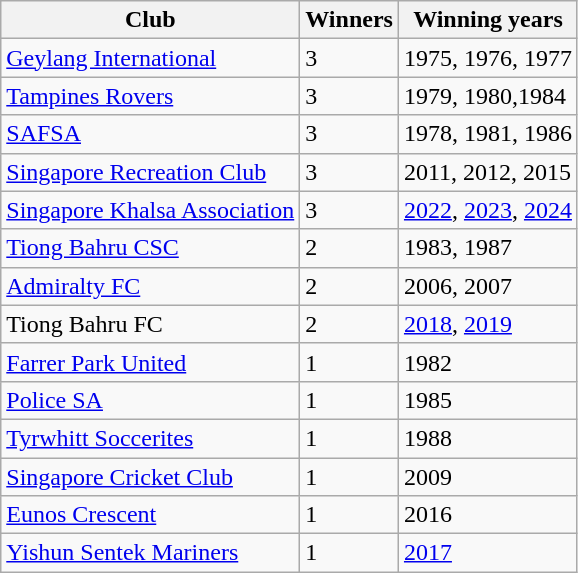<table class="wikitable">
<tr>
<th>Club</th>
<th>Winners</th>
<th>Winning years</th>
</tr>
<tr>
<td><a href='#'>Geylang International</a></td>
<td>3</td>
<td>1975, 1976, 1977</td>
</tr>
<tr>
<td><a href='#'>Tampines Rovers</a></td>
<td>3</td>
<td>1979, 1980,1984</td>
</tr>
<tr>
<td><a href='#'>SAFSA</a></td>
<td>3</td>
<td>1978, 1981, 1986</td>
</tr>
<tr>
<td><a href='#'>Singapore Recreation Club</a></td>
<td>3</td>
<td>2011, 2012, 2015</td>
</tr>
<tr>
<td><a href='#'>Singapore Khalsa Association</a></td>
<td>3</td>
<td><a href='#'>2022</a>, <a href='#'>2023</a>, <a href='#'>2024</a></td>
</tr>
<tr>
<td><a href='#'>Tiong Bahru CSC</a></td>
<td>2</td>
<td>1983, 1987</td>
</tr>
<tr>
<td><a href='#'>Admiralty FC</a></td>
<td>2</td>
<td>2006, 2007</td>
</tr>
<tr>
<td>Tiong Bahru FC</td>
<td>2</td>
<td><a href='#'>2018</a>, <a href='#'>2019</a></td>
</tr>
<tr>
<td><a href='#'>Farrer Park United</a></td>
<td>1</td>
<td>1982</td>
</tr>
<tr>
<td><a href='#'>Police SA</a></td>
<td>1</td>
<td>1985</td>
</tr>
<tr>
<td><a href='#'>Tyrwhitt Soccerites</a></td>
<td>1</td>
<td>1988</td>
</tr>
<tr>
<td><a href='#'>Singapore Cricket Club</a></td>
<td>1</td>
<td>2009</td>
</tr>
<tr>
<td><a href='#'>Eunos Crescent</a></td>
<td>1</td>
<td>2016</td>
</tr>
<tr>
<td><a href='#'>Yishun Sentek Mariners</a></td>
<td>1</td>
<td><a href='#'>2017</a></td>
</tr>
</table>
